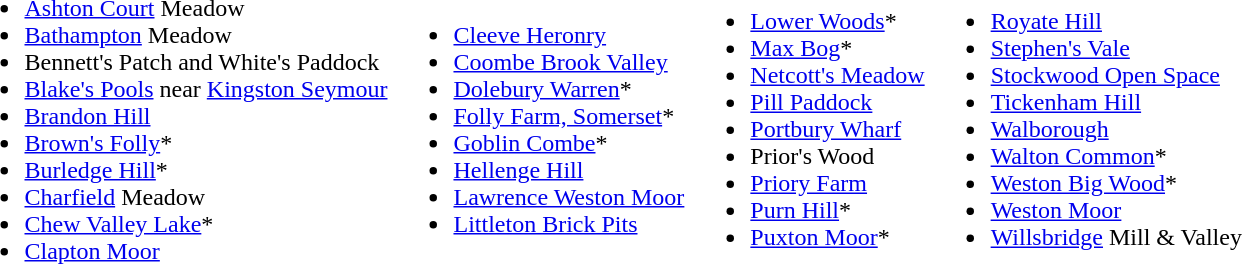<table>
<tr>
<td><br><ul><li><a href='#'>Ashton Court</a> Meadow</li><li><a href='#'>Bathampton</a> Meadow</li><li>Bennett's Patch and White's Paddock</li><li><a href='#'>Blake's Pools</a> near <a href='#'>Kingston Seymour</a></li><li><a href='#'>Brandon Hill</a></li><li><a href='#'>Brown's Folly</a>*</li><li><a href='#'>Burledge Hill</a>*</li><li><a href='#'>Charfield</a> Meadow</li><li><a href='#'>Chew Valley Lake</a>*</li><li><a href='#'>Clapton Moor</a></li></ul></td>
<td><br><ul><li><a href='#'>Cleeve Heronry</a></li><li><a href='#'>Coombe Brook Valley</a></li><li><a href='#'>Dolebury Warren</a>*</li><li><a href='#'>Folly Farm, Somerset</a>*</li><li><a href='#'>Goblin Combe</a>*</li><li><a href='#'>Hellenge Hill</a></li><li><a href='#'>Lawrence Weston Moor</a></li><li><a href='#'>Littleton Brick Pits</a></li></ul></td>
<td><br><ul><li><a href='#'>Lower Woods</a>*</li><li><a href='#'>Max Bog</a>*</li><li><a href='#'>Netcott's Meadow</a></li><li><a href='#'>Pill Paddock</a></li><li><a href='#'>Portbury Wharf</a></li><li>Prior's Wood</li><li><a href='#'>Priory Farm</a></li><li><a href='#'>Purn Hill</a>*</li><li><a href='#'>Puxton Moor</a>*</li></ul></td>
<td><br><ul><li><a href='#'>Royate Hill</a></li><li><a href='#'>Stephen's Vale</a></li><li><a href='#'>Stockwood Open Space</a></li><li><a href='#'>Tickenham Hill</a></li><li><a href='#'>Walborough</a></li><li><a href='#'>Walton Common</a>*</li><li><a href='#'>Weston Big Wood</a>*</li><li><a href='#'>Weston Moor</a></li><li><a href='#'>Willsbridge</a> Mill & Valley</li></ul></td>
</tr>
</table>
